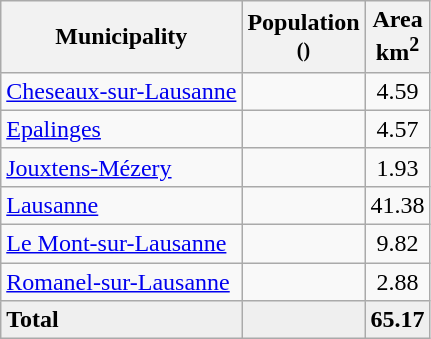<table class="wikitable">
<tr>
<th>Municipality</th>
<th>Population<br><small>()</small></th>
<th>Area <br>km<sup>2</sup></th>
</tr>
<tr>
<td><a href='#'>Cheseaux-sur-Lausanne</a></td>
<td align="center"></td>
<td align="center">4.59</td>
</tr>
<tr>
<td><a href='#'>Epalinges</a></td>
<td align="center"></td>
<td align="center">4.57</td>
</tr>
<tr>
<td><a href='#'>Jouxtens-Mézery</a></td>
<td align="center"></td>
<td align="center">1.93</td>
</tr>
<tr>
<td><a href='#'>Lausanne</a></td>
<td align="center"></td>
<td align="center">41.38</td>
</tr>
<tr>
<td><a href='#'>Le Mont-sur-Lausanne</a></td>
<td align="center"></td>
<td align="center">9.82</td>
</tr>
<tr>
<td><a href='#'>Romanel-sur-Lausanne</a></td>
<td align="center"></td>
<td align="center">2.88</td>
</tr>
<tr>
<td bgcolor="#EFEFEF"><strong>Total</strong></td>
<td bgcolor="#EFEFEF" align="center"></td>
<td bgcolor="#EFEFEF" align="center"><strong>65.17</strong></td>
</tr>
</table>
